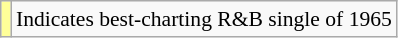<table class="wikitable" style="font-size:90%;">
<tr>
<td style="background-color:#FFFF99"></td>
<td>Indicates best-charting R&B single of 1965</td>
</tr>
</table>
